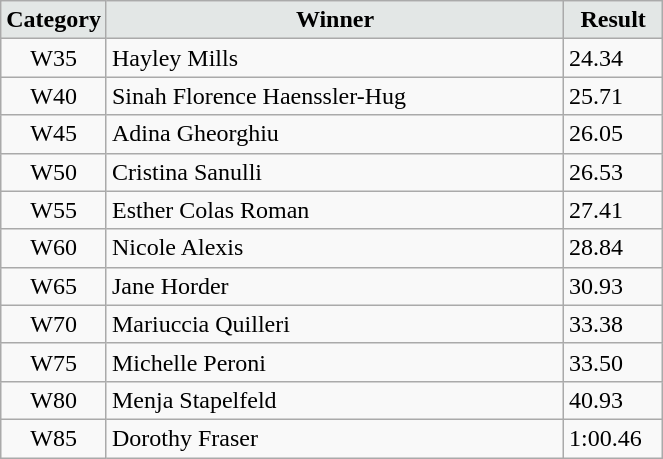<table class="wikitable" width=35%>
<tr>
<td width=15% align="center" bgcolor=#E3E7E6><strong>Category</strong></td>
<td align="center" bgcolor=#E3E7E6> <strong>Winner</strong></td>
<td width=15% align="center" bgcolor=#E3E7E6><strong>Result</strong></td>
</tr>
<tr>
<td align="center">W35</td>
<td> Hayley Mills</td>
<td>24.34</td>
</tr>
<tr>
<td align="center">W40</td>
<td> Sinah Florence Haenssler-Hug</td>
<td>25.71</td>
</tr>
<tr>
<td align="center">W45</td>
<td> Adina Gheorghiu</td>
<td>26.05</td>
</tr>
<tr>
<td align="center">W50</td>
<td> Cristina Sanulli</td>
<td>26.53</td>
</tr>
<tr>
<td align="center">W55</td>
<td> Esther Colas Roman</td>
<td>27.41</td>
</tr>
<tr>
<td align="center">W60</td>
<td> Nicole Alexis</td>
<td>28.84</td>
</tr>
<tr>
<td align="center">W65</td>
<td> Jane Horder</td>
<td>30.93</td>
</tr>
<tr>
<td align="center">W70</td>
<td> Mariuccia Quilleri</td>
<td>33.38</td>
</tr>
<tr>
<td align="center">W75</td>
<td> Michelle Peroni</td>
<td>33.50</td>
</tr>
<tr>
<td align="center">W80</td>
<td> Menja Stapelfeld</td>
<td>40.93</td>
</tr>
<tr>
<td align="center">W85</td>
<td> Dorothy Fraser</td>
<td>1:00.46</td>
</tr>
</table>
